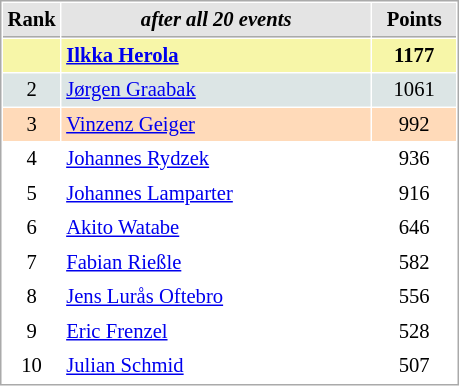<table cellspacing="1" cellpadding="3" style="border:1px solid #AAAAAA;font-size:86%">
<tr style="background-color: #E4E4E4;">
<th style="border-bottom:1px solid #AAAAAA; width: 10px;">Rank</th>
<th style="border-bottom:1px solid #AAAAAA; width: 200px;"><em>after all 20 events</em></th>
<th style="border-bottom:1px solid #AAAAAA; width: 50px;">Points</th>
</tr>
<tr style="background:#f7f6a8;">
<td align=center></td>
<td> <strong><a href='#'>Ilkka Herola</a></strong></td>
<td align=center><strong>1177</strong></td>
</tr>
<tr style="background:#dce5e5;">
<td align=center>2</td>
<td> <a href='#'>Jørgen Graabak</a></td>
<td align=center>1061</td>
</tr>
<tr style="background:#ffdab9;">
<td align=center>3</td>
<td> <a href='#'>Vinzenz Geiger</a></td>
<td align=center>992</td>
</tr>
<tr>
<td align=center>4</td>
<td> <a href='#'>Johannes Rydzek</a></td>
<td align=center>936</td>
</tr>
<tr>
<td align=center>5</td>
<td> <a href='#'>Johannes Lamparter</a></td>
<td align=center>916</td>
</tr>
<tr>
<td align=center>6</td>
<td> <a href='#'>Akito Watabe</a></td>
<td align=center>646</td>
</tr>
<tr>
<td align=center>7</td>
<td> <a href='#'>Fabian Rießle</a></td>
<td align=center>582</td>
</tr>
<tr>
<td align=center>8</td>
<td> <a href='#'>Jens Lurås Oftebro</a></td>
<td align=center>556</td>
</tr>
<tr>
<td align=center>9</td>
<td> <a href='#'>Eric Frenzel</a></td>
<td align=center>528</td>
</tr>
<tr>
<td align=center>10</td>
<td> <a href='#'>Julian Schmid</a></td>
<td align=center>507</td>
</tr>
</table>
